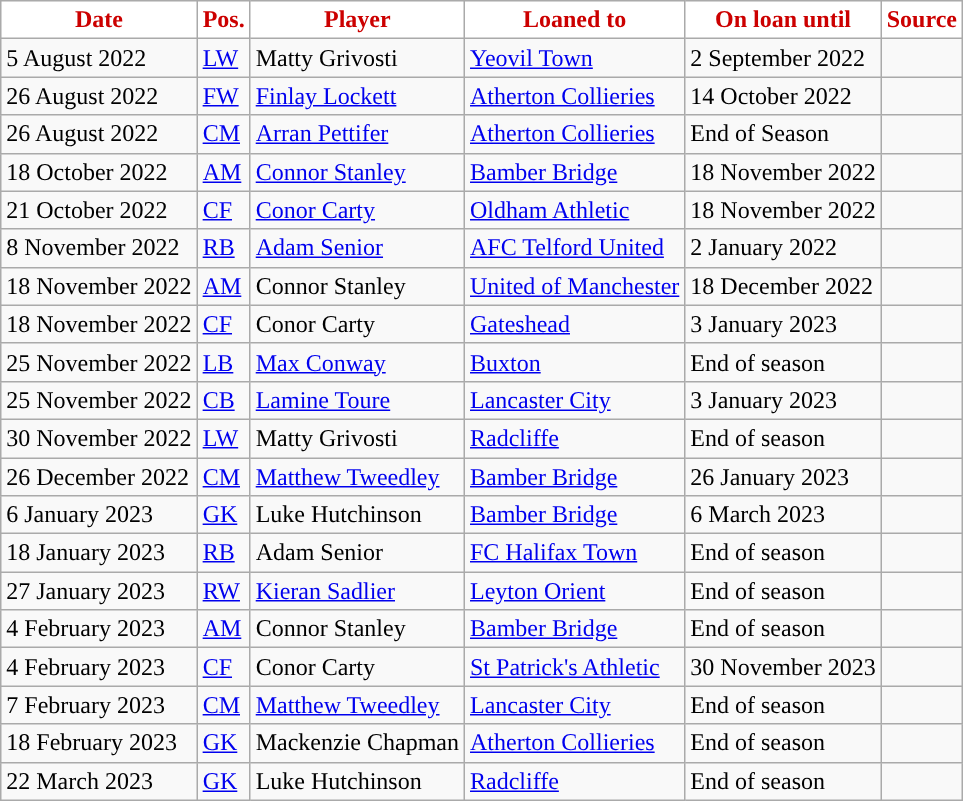<table class="wikitable plainrowheaders sortable">
<tr>
<th style="background:#ffffff;color:#cc0000;">Date</th>
<th style="background:#ffffff;color:#cc0000;">Pos.</th>
<th style="background:#ffffff;color:#cc0000;">Player</th>
<th style="background:#ffffff;color:#cc0000;">Loaned to</th>
<th style="background:#ffffff;color:#cc0000;">On loan until</th>
<th style="background:#ffffff;color:#cc0000;">Source</th>
</tr>
<tr>
<td>5 August 2022</td>
<td><a href='#'>LW</a></td>
<td> Matty Grivosti</td>
<td> <a href='#'>Yeovil Town</a></td>
<td>2 September 2022</td>
<td></td>
</tr>
<tr>
<td>26 August 2022</td>
<td><a href='#'>FW</a></td>
<td> <a href='#'>Finlay Lockett</a></td>
<td> <a href='#'>Atherton Collieries</a></td>
<td>14 October 2022</td>
<td></td>
</tr>
<tr>
<td>26 August 2022</td>
<td><a href='#'>CM</a></td>
<td> <a href='#'>Arran Pettifer</a></td>
<td> <a href='#'>Atherton Collieries</a></td>
<td>End of Season</td>
<td></td>
</tr>
<tr>
<td>18 October 2022</td>
<td><a href='#'>AM</a></td>
<td> <a href='#'>Connor Stanley</a></td>
<td> <a href='#'>Bamber Bridge</a></td>
<td>18 November 2022</td>
<td></td>
</tr>
<tr>
<td>21 October 2022</td>
<td><a href='#'>CF</a></td>
<td> <a href='#'>Conor Carty</a></td>
<td> <a href='#'>Oldham Athletic</a></td>
<td>18 November 2022</td>
<td></td>
</tr>
<tr>
<td>8 November 2022</td>
<td><a href='#'>RB</a></td>
<td> <a href='#'>Adam Senior</a></td>
<td> <a href='#'>AFC Telford United</a></td>
<td>2 January 2022</td>
<td></td>
</tr>
<tr>
<td>18 November 2022</td>
<td><a href='#'>AM</a></td>
<td> Connor Stanley</td>
<td> <a href='#'>United of Manchester</a></td>
<td>18 December 2022</td>
<td></td>
</tr>
<tr>
<td>18 November 2022</td>
<td><a href='#'>CF</a></td>
<td> Conor Carty</td>
<td> <a href='#'>Gateshead</a></td>
<td>3 January 2023</td>
<td></td>
</tr>
<tr>
<td>25 November 2022</td>
<td><a href='#'>LB</a></td>
<td> <a href='#'>Max Conway</a></td>
<td> <a href='#'>Buxton</a></td>
<td>End of season</td>
<td></td>
</tr>
<tr>
<td>25 November 2022</td>
<td><a href='#'>CB</a></td>
<td> <a href='#'>Lamine Toure</a></td>
<td> <a href='#'>Lancaster City</a></td>
<td>3 January 2023</td>
<td></td>
</tr>
<tr>
<td>30 November 2022</td>
<td><a href='#'>LW</a></td>
<td> Matty Grivosti</td>
<td> <a href='#'>Radcliffe</a></td>
<td>End of season</td>
<td></td>
</tr>
<tr>
<td>26 December 2022</td>
<td><a href='#'>CM</a></td>
<td> <a href='#'>Matthew Tweedley</a></td>
<td> <a href='#'>Bamber Bridge</a></td>
<td>26 January 2023</td>
<td></td>
</tr>
<tr>
<td>6 January 2023</td>
<td><a href='#'>GK</a></td>
<td> Luke Hutchinson</td>
<td> <a href='#'>Bamber Bridge</a></td>
<td>6 March 2023</td>
<td></td>
</tr>
<tr>
<td>18 January 2023</td>
<td><a href='#'>RB</a></td>
<td> Adam Senior</td>
<td> <a href='#'>FC Halifax Town</a></td>
<td>End of season</td>
<td></td>
</tr>
<tr>
<td>27 January 2023</td>
<td><a href='#'>RW</a></td>
<td> <a href='#'>Kieran Sadlier</a></td>
<td> <a href='#'>Leyton Orient</a></td>
<td>End of season</td>
<td></td>
</tr>
<tr>
<td>4 February 2023</td>
<td><a href='#'>AM</a></td>
<td> Connor Stanley</td>
<td> <a href='#'>Bamber Bridge</a></td>
<td>End of season</td>
<td></td>
</tr>
<tr>
<td>4 February 2023</td>
<td><a href='#'>CF</a></td>
<td> Conor Carty</td>
<td> <a href='#'>St Patrick's Athletic</a></td>
<td>30 November 2023</td>
<td></td>
</tr>
<tr>
<td>7 February 2023</td>
<td><a href='#'>CM</a></td>
<td> <a href='#'>Matthew Tweedley</a></td>
<td> <a href='#'>Lancaster City</a></td>
<td>End of season</td>
<td></td>
</tr>
<tr>
<td>18 February 2023</td>
<td><a href='#'>GK</a></td>
<td> Mackenzie Chapman</td>
<td> <a href='#'>Atherton Collieries</a></td>
<td>End of season</td>
<td></td>
</tr>
<tr>
<td>22 March 2023</td>
<td><a href='#'>GK</a></td>
<td> Luke Hutchinson</td>
<td> <a href='#'>Radcliffe</a></td>
<td>End of season</td>
<td></td>
</tr>
</table>
